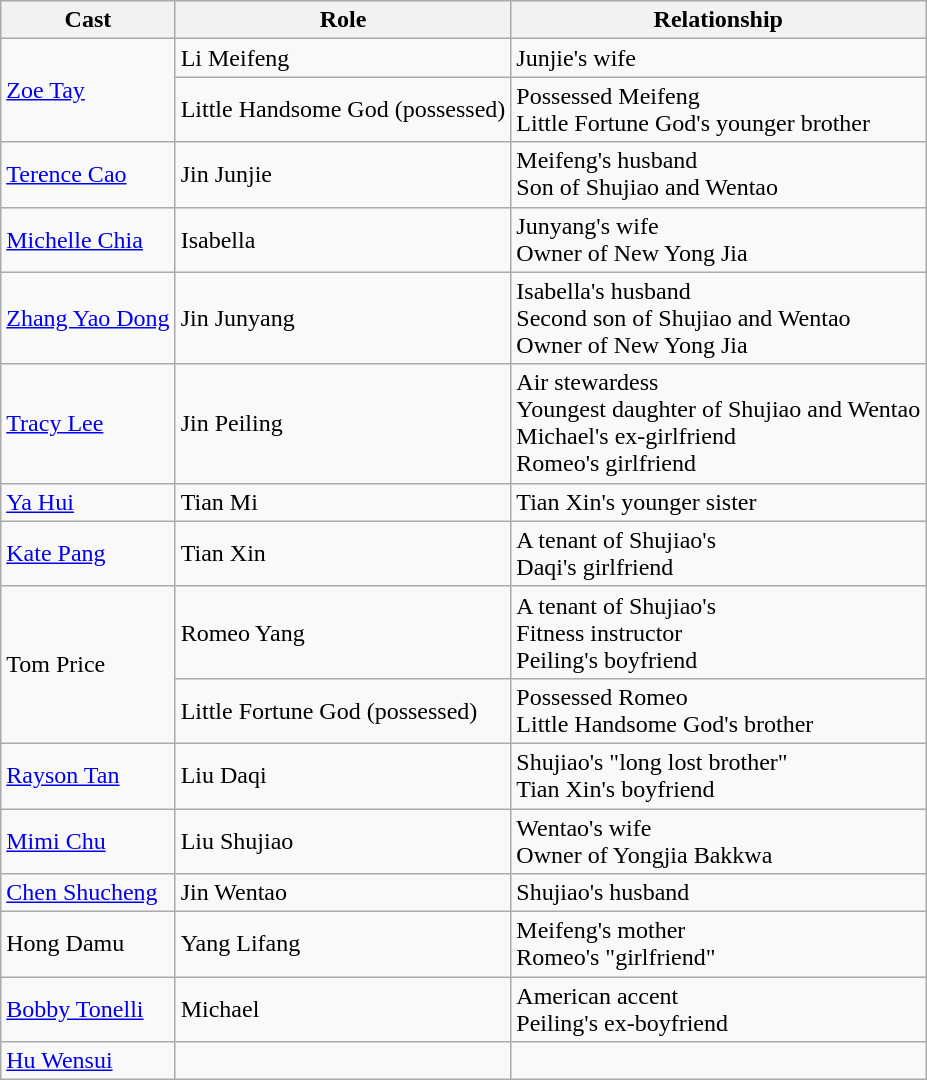<table class="wikitable">
<tr>
<th>Cast</th>
<th>Role</th>
<th>Relationship</th>
</tr>
<tr>
<td rowspan=2><a href='#'>Zoe Tay</a></td>
<td>Li Meifeng</td>
<td>Junjie's wife</td>
</tr>
<tr>
<td>Little Handsome God (possessed)</td>
<td>Possessed Meifeng <br> Little Fortune God's younger brother</td>
</tr>
<tr>
<td><a href='#'>Terence Cao</a></td>
<td>Jin Junjie</td>
<td>Meifeng's husband <br> Son of Shujiao and Wentao</td>
</tr>
<tr>
<td><a href='#'>Michelle Chia</a></td>
<td>Isabella</td>
<td>Junyang's wife <br> Owner of New Yong Jia</td>
</tr>
<tr>
<td><a href='#'>Zhang Yao Dong</a></td>
<td>Jin Junyang</td>
<td>Isabella's husband <br> Second son of Shujiao and Wentao <br> Owner of New Yong Jia</td>
</tr>
<tr>
<td><a href='#'>Tracy Lee</a></td>
<td>Jin Peiling</td>
<td>Air stewardess <br> Youngest daughter of Shujiao and Wentao <br>Michael's ex-girlfriend<br> Romeo's girlfriend</td>
</tr>
<tr>
<td><a href='#'>Ya Hui</a></td>
<td>Tian Mi</td>
<td>Tian Xin's younger sister</td>
</tr>
<tr>
<td><a href='#'>Kate Pang</a></td>
<td>Tian Xin</td>
<td>A tenant of Shujiao's<br>Daqi's girlfriend</td>
</tr>
<tr>
<td rowspan=2>Tom Price</td>
<td>Romeo Yang</td>
<td>A tenant of Shujiao's <br> Fitness instructor<br>Peiling's boyfriend</td>
</tr>
<tr>
<td>Little Fortune God (possessed)</td>
<td>Possessed Romeo <br> Little Handsome God's brother</td>
</tr>
<tr>
<td><a href='#'>Rayson Tan</a></td>
<td>Liu Daqi</td>
<td>Shujiao's "long lost brother"<br>Tian Xin's boyfriend</td>
</tr>
<tr>
<td><a href='#'>Mimi Chu</a></td>
<td>Liu Shujiao</td>
<td>Wentao's wife <br> Owner of Yongjia Bakkwa</td>
</tr>
<tr>
<td><a href='#'>Chen Shucheng</a></td>
<td>Jin Wentao</td>
<td>Shujiao's husband</td>
</tr>
<tr>
<td>Hong Damu</td>
<td>Yang Lifang</td>
<td>Meifeng's mother <br> Romeo's "girlfriend"</td>
</tr>
<tr>
<td><a href='#'>Bobby Tonelli</a></td>
<td>Michael</td>
<td>American accent <br> Peiling's ex-boyfriend</td>
</tr>
<tr>
<td><a href='#'>Hu Wensui</a></td>
<td></td>
<td></td>
</tr>
</table>
